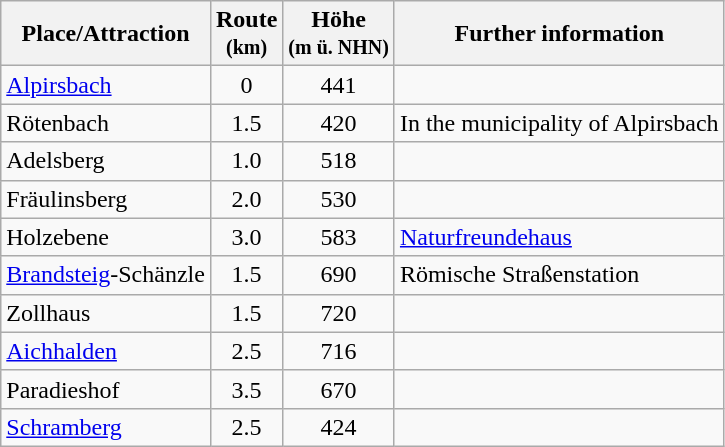<table class="wikitable toptextcells">
<tr class="hintergrundfarbe5">
<th>Place/Attraction</th>
<th>Route<br><small>(km)</small></th>
<th>Höhe<br><small>(m ü. NHN)</small></th>
<th class="unsortable">Further information</th>
</tr>
<tr>
<td><a href='#'>Alpirsbach</a></td>
<td style="text-align:center">0</td>
<td style="text-align:center">441</td>
<td></td>
</tr>
<tr>
<td>Rötenbach</td>
<td style="text-align:center">1.5</td>
<td style="text-align:center">420</td>
<td>In the municipality of Alpirsbach</td>
</tr>
<tr>
<td>Adelsberg</td>
<td style="text-align:center">1.0</td>
<td style="text-align:center">518</td>
<td></td>
</tr>
<tr>
<td>Fräulinsberg</td>
<td style="text-align:center">2.0</td>
<td style="text-align:center">530</td>
<td></td>
</tr>
<tr>
<td>Holzebene</td>
<td style="text-align:center">3.0</td>
<td style="text-align:center">583</td>
<td><a href='#'>Naturfreundehaus</a></td>
</tr>
<tr>
<td><a href='#'>Brandsteig</a>-Schänzle</td>
<td style="text-align:center">1.5</td>
<td style="text-align:center">690</td>
<td>Römische Straßenstation</td>
</tr>
<tr>
<td>Zollhaus</td>
<td style="text-align:center">1.5</td>
<td style="text-align:center">720</td>
<td></td>
</tr>
<tr>
<td><a href='#'>Aichhalden</a></td>
<td style="text-align:center">2.5</td>
<td style="text-align:center">716</td>
<td></td>
</tr>
<tr>
<td>Paradieshof</td>
<td style="text-align:center">3.5</td>
<td style="text-align:center">670</td>
<td></td>
</tr>
<tr>
<td><a href='#'>Schramberg</a></td>
<td style="text-align:center">2.5</td>
<td style="text-align:center">424</td>
<td></td>
</tr>
</table>
